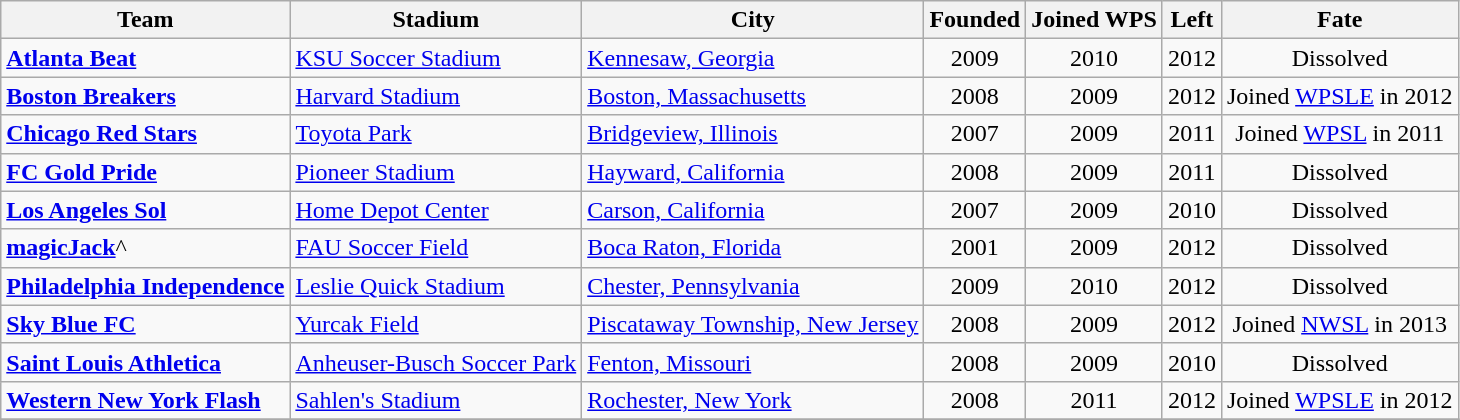<table class="wikitable" style="text-align:center">
<tr>
<th>Team</th>
<th>Stadium</th>
<th>City</th>
<th>Founded</th>
<th>Joined WPS</th>
<th>Left</th>
<th>Fate</th>
</tr>
<tr>
<td align=left><strong><a href='#'>Atlanta Beat</a></strong></td>
<td align=left><a href='#'>KSU Soccer Stadium</a></td>
<td align=left><a href='#'>Kennesaw, Georgia</a></td>
<td>2009</td>
<td>2010</td>
<td>2012</td>
<td>Dissolved</td>
</tr>
<tr>
<td align=left><strong><a href='#'>Boston Breakers</a></strong></td>
<td align=left><a href='#'>Harvard Stadium</a></td>
<td align=left><a href='#'>Boston, Massachusetts</a></td>
<td>2008</td>
<td>2009</td>
<td>2012</td>
<td>Joined <a href='#'>WPSLE</a> in 2012</td>
</tr>
<tr>
<td align=left><strong><a href='#'>Chicago Red Stars</a></strong></td>
<td align=left><a href='#'>Toyota Park</a></td>
<td align=left><a href='#'>Bridgeview, Illinois</a></td>
<td>2007</td>
<td>2009</td>
<td>2011</td>
<td>Joined <a href='#'>WPSL</a> in 2011</td>
</tr>
<tr>
<td align=left><strong><a href='#'>FC Gold Pride</a></strong></td>
<td align=left><a href='#'>Pioneer Stadium</a></td>
<td align=left><a href='#'>Hayward, California</a></td>
<td>2008</td>
<td>2009</td>
<td>2011</td>
<td>Dissolved</td>
</tr>
<tr>
<td align=left><strong><a href='#'>Los Angeles Sol</a></strong></td>
<td align=left><a href='#'>Home Depot Center</a></td>
<td align=left><a href='#'>Carson, California</a></td>
<td>2007</td>
<td>2009</td>
<td>2010</td>
<td>Dissolved</td>
</tr>
<tr>
<td align=left><strong><a href='#'>magicJack</a></strong>^</td>
<td align=left><a href='#'>FAU Soccer Field</a></td>
<td align=left><a href='#'>Boca Raton, Florida</a></td>
<td>2001</td>
<td>2009</td>
<td>2012</td>
<td>Dissolved</td>
</tr>
<tr>
<td align=left><strong><a href='#'>Philadelphia Independence</a></strong></td>
<td align=left><a href='#'>Leslie Quick Stadium</a></td>
<td align=left><a href='#'>Chester, Pennsylvania</a></td>
<td>2009</td>
<td>2010</td>
<td>2012</td>
<td>Dissolved</td>
</tr>
<tr>
<td align=left><strong><a href='#'>Sky Blue FC</a></strong></td>
<td align=left><a href='#'>Yurcak Field</a></td>
<td align=left><a href='#'>Piscataway Township, New Jersey</a></td>
<td>2008</td>
<td>2009</td>
<td>2012</td>
<td>Joined <a href='#'>NWSL</a> in 2013</td>
</tr>
<tr>
<td align=left><strong><a href='#'>Saint Louis Athletica</a></strong></td>
<td align=left><a href='#'>Anheuser-Busch Soccer Park</a></td>
<td align=left><a href='#'>Fenton, Missouri</a></td>
<td>2008</td>
<td>2009</td>
<td>2010</td>
<td>Dissolved</td>
</tr>
<tr>
<td align=left><strong><a href='#'>Western New York Flash</a><strong><em></td>
<td align=left><a href='#'>Sahlen's Stadium</a></td>
<td align=left><a href='#'>Rochester, New York</a></td>
<td>2008</td>
<td>2011</td>
<td>2012</td>
<td>Joined <a href='#'>WPSLE</a> in 2012</td>
</tr>
<tr>
</tr>
</table>
